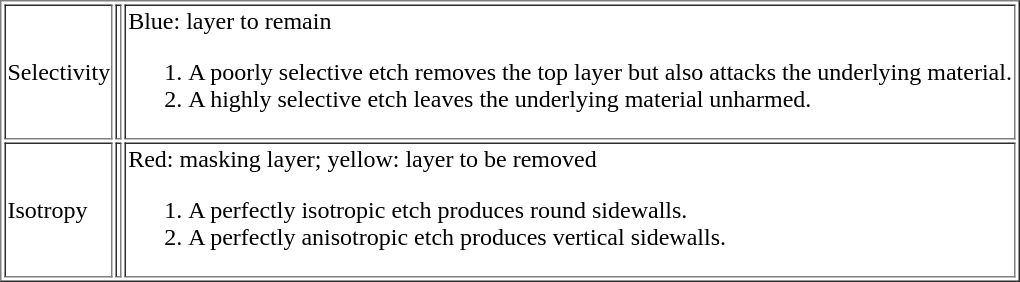<table border>
<tr>
<td>Selectivity</td>
<td></td>
<td>Blue: layer to remain<br><ol><li>A poorly selective etch removes the top layer but also attacks the underlying material.</li><li>A highly selective etch leaves the underlying material unharmed.</li></ol></td>
</tr>
<tr>
<td>Isotropy</td>
<td></td>
<td>Red: masking layer; yellow: layer to be removed<br><ol><li>A perfectly isotropic etch produces round sidewalls.</li><li>A perfectly anisotropic etch produces vertical sidewalls.</li></ol></td>
</tr>
</table>
